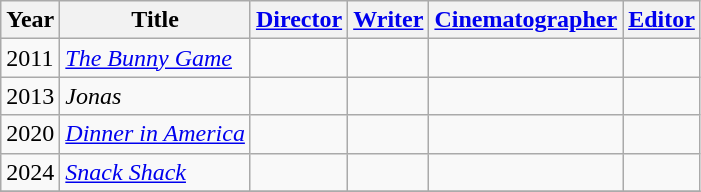<table class="wikitable">
<tr>
<th>Year</th>
<th>Title</th>
<th><a href='#'>Director</a></th>
<th><a href='#'>Writer</a></th>
<th><a href='#'>Cinematographer</a></th>
<th><a href='#'>Editor</a></th>
</tr>
<tr>
<td>2011</td>
<td><em><a href='#'>The Bunny Game</a></em></td>
<td></td>
<td></td>
<td></td>
<td></td>
</tr>
<tr>
<td>2013</td>
<td><em>Jonas</em></td>
<td></td>
<td></td>
<td></td>
<td></td>
</tr>
<tr>
<td>2020</td>
<td><em><a href='#'>Dinner in America</a></em></td>
<td></td>
<td></td>
<td></td>
<td></td>
</tr>
<tr>
<td>2024</td>
<td><em><a href='#'>Snack Shack</a></em></td>
<td></td>
<td></td>
<td></td>
<td></td>
</tr>
<tr>
</tr>
</table>
